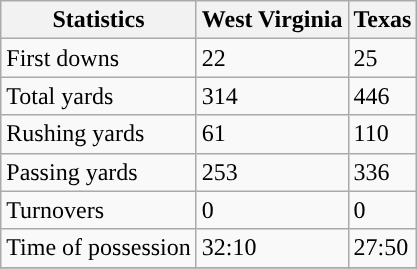<table class="wikitable" style="float: left;">
<tr>
<th>Statistics</th>
<th>West Virginia</th>
<th>Texas</th>
</tr>
<tr>
<td>First downs</td>
<td>22</td>
<td>25</td>
</tr>
<tr>
<td>Total yards</td>
<td>314</td>
<td>446</td>
</tr>
<tr>
<td>Rushing yards</td>
<td>61</td>
<td>110</td>
</tr>
<tr>
<td>Passing yards</td>
<td>253</td>
<td>336</td>
</tr>
<tr>
<td>Turnovers</td>
<td>0</td>
<td>0</td>
</tr>
<tr>
<td>Time of possession</td>
<td>32:10</td>
<td>27:50</td>
</tr>
<tr>
</tr>
</table>
